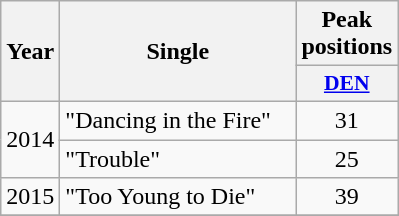<table class="wikitable">
<tr>
<th align="center" rowspan="2" width="10">Year</th>
<th align="center" rowspan="2" width="150">Single</th>
<th align="center" colspan="1" width="20">Peak positions</th>
</tr>
<tr>
<th scope="col" style="width:3em;font-size:90%;"><a href='#'>DEN</a><br></th>
</tr>
<tr>
<td style="text-align:center;" rowspan=2>2014</td>
<td>"Dancing in the Fire"</td>
<td style="text-align:center;">31</td>
</tr>
<tr>
<td>"Trouble"</td>
<td style="text-align:center;">25</td>
</tr>
<tr>
<td style="text-align:center;" rowspan=1>2015</td>
<td>"Too Young to Die"</td>
<td style="text-align:center;">39</td>
</tr>
<tr>
</tr>
</table>
